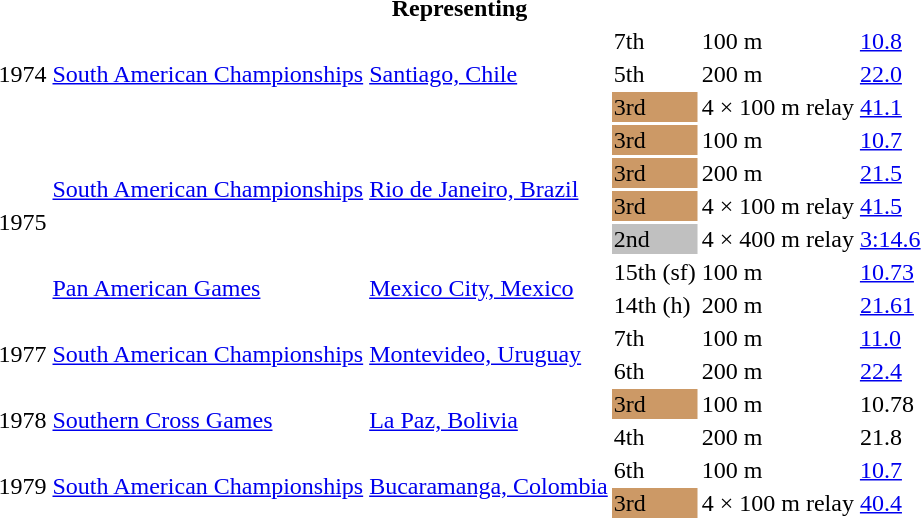<table>
<tr>
<th colspan="6">Representing </th>
</tr>
<tr>
<td rowspan=3>1974</td>
<td rowspan=3><a href='#'>South American Championships</a></td>
<td rowspan=3><a href='#'>Santiago, Chile</a></td>
<td>7th</td>
<td>100 m</td>
<td><a href='#'>10.8</a></td>
</tr>
<tr>
<td>5th</td>
<td>200 m</td>
<td><a href='#'>22.0</a></td>
</tr>
<tr>
<td bgcolor=cc9966>3rd</td>
<td>4 × 100 m relay</td>
<td><a href='#'>41.1</a></td>
</tr>
<tr>
<td rowspan=6>1975</td>
<td rowspan=4><a href='#'>South American Championships</a></td>
<td rowspan=4><a href='#'>Rio de Janeiro, Brazil</a></td>
<td bgcolor=cc9966>3rd</td>
<td>100 m</td>
<td><a href='#'>10.7</a></td>
</tr>
<tr>
<td bgcolor=cc9966>3rd</td>
<td>200 m</td>
<td><a href='#'>21.5</a></td>
</tr>
<tr>
<td bgcolor=cc9966>3rd</td>
<td>4 × 100 m relay</td>
<td><a href='#'>41.5</a></td>
</tr>
<tr>
<td bgcolor=silver>2nd</td>
<td>4 × 400 m relay</td>
<td><a href='#'>3:14.6</a></td>
</tr>
<tr>
<td rowspan=2><a href='#'>Pan American Games</a></td>
<td rowspan=2><a href='#'>Mexico City, Mexico</a></td>
<td>15th (sf)</td>
<td>100 m</td>
<td><a href='#'>10.73</a></td>
</tr>
<tr>
<td>14th (h)</td>
<td>200 m</td>
<td><a href='#'>21.61</a></td>
</tr>
<tr>
<td rowspan=2>1977</td>
<td rowspan=2><a href='#'>South American Championships</a></td>
<td rowspan=2><a href='#'>Montevideo, Uruguay</a></td>
<td>7th</td>
<td>100 m</td>
<td><a href='#'>11.0</a></td>
</tr>
<tr>
<td>6th</td>
<td>200 m</td>
<td><a href='#'>22.4</a></td>
</tr>
<tr>
<td rowspan=2>1978</td>
<td rowspan=2><a href='#'>Southern Cross Games</a></td>
<td rowspan=2><a href='#'>La Paz, Bolivia</a></td>
<td bgcolor=cc9966>3rd</td>
<td>100 m</td>
<td>10.78</td>
</tr>
<tr>
<td>4th</td>
<td>200 m</td>
<td>21.8</td>
</tr>
<tr>
<td rowspan=2>1979</td>
<td rowspan=2><a href='#'>South American Championships</a></td>
<td rowspan=2><a href='#'>Bucaramanga, Colombia</a></td>
<td>6th</td>
<td>100 m</td>
<td><a href='#'>10.7</a></td>
</tr>
<tr>
<td bgcolor=cc9966>3rd</td>
<td>4 × 100 m relay</td>
<td><a href='#'>40.4</a></td>
</tr>
</table>
